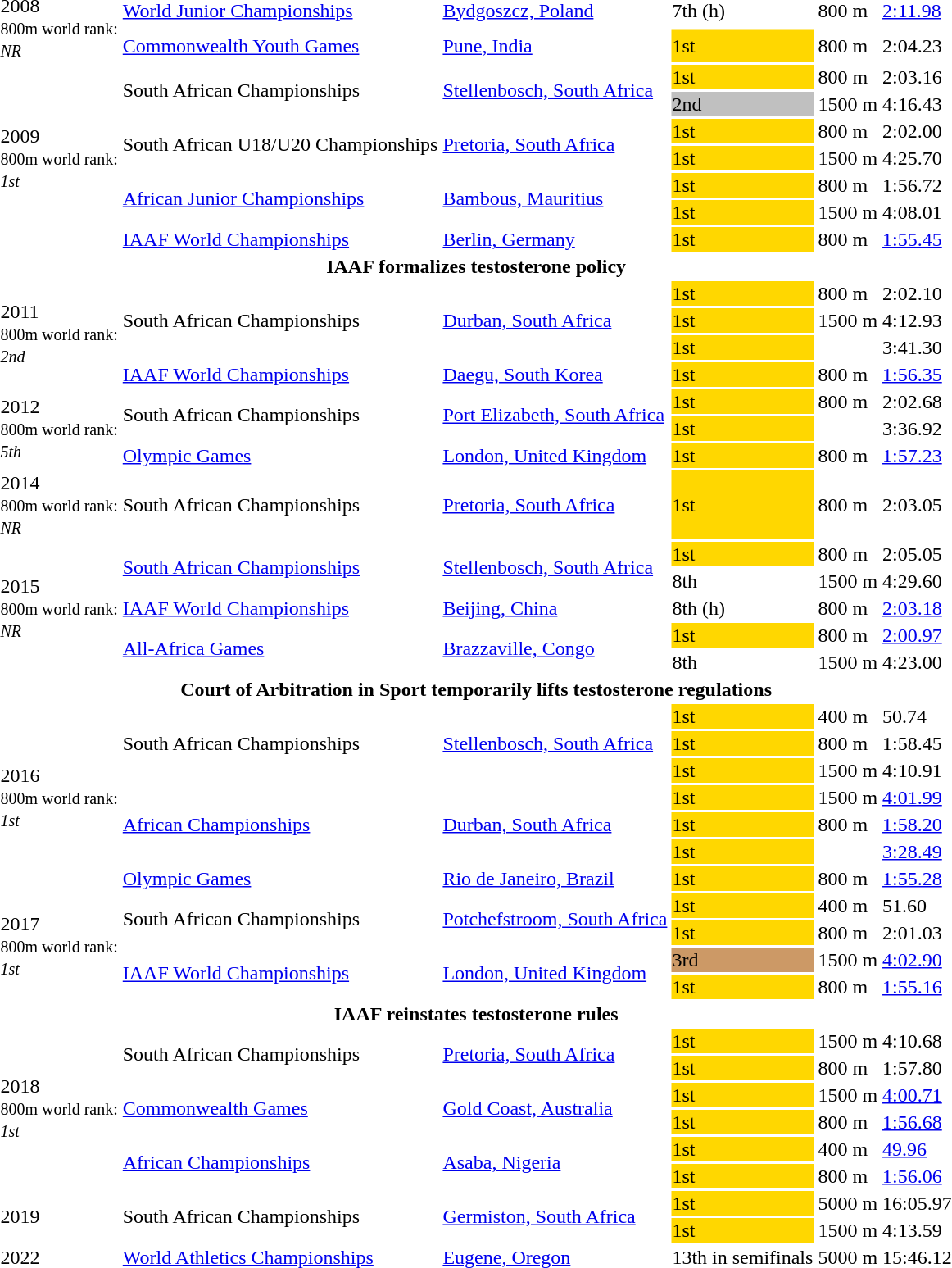<table>
<tr>
<td rowspan=2>2008<br><small>800m world rank:<br><em>NR</em></small></td>
<td><a href='#'>World Junior Championships</a></td>
<td><a href='#'>Bydgoszcz, Poland</a></td>
<td>7th (h)</td>
<td>800 m</td>
<td><a href='#'>2:11.98</a></td>
</tr>
<tr>
<td><a href='#'>Commonwealth Youth Games</a></td>
<td><a href='#'>Pune, India</a></td>
<td bgcolor=gold>1st</td>
<td>800 m</td>
<td>2:04.23 </td>
</tr>
<tr>
<td rowspan=7>2009<br><small>800m world rank:<br><em>1st</em></small></td>
<td rowspan=2>South African Championships</td>
<td rowspan=2><a href='#'>Stellenbosch, South Africa</a></td>
<td bgcolor=gold>1st</td>
<td>800 m</td>
<td>2:03.16</td>
</tr>
<tr>
<td bgcolor=silver>2nd</td>
<td>1500 m</td>
<td>4:16.43</td>
</tr>
<tr>
<td rowspan=2>South African U18/U20 Championships</td>
<td rowspan=2><a href='#'>Pretoria, South Africa</a></td>
<td bgcolor=gold>1st</td>
<td>800 m</td>
<td>2:02.00</td>
</tr>
<tr>
<td bgcolor=gold>1st</td>
<td>1500 m</td>
<td>4:25.70</td>
</tr>
<tr>
<td rowspan=2><a href='#'>African Junior Championships</a></td>
<td rowspan=2><a href='#'>Bambous, Mauritius</a></td>
<td bgcolor=gold>1st</td>
<td>800 m</td>
<td>1:56.72  </td>
</tr>
<tr>
<td bgcolor=gold>1st</td>
<td>1500 m</td>
<td>4:08.01</td>
</tr>
<tr>
<td><a href='#'>IAAF World Championships</a></td>
<td><a href='#'>Berlin, Germany</a></td>
<td bgcolor=gold>1st</td>
<td>800 m</td>
<td><a href='#'>1:55.45</a></td>
</tr>
<tr>
<th colspan="6">IAAF formalizes testosterone policy</th>
</tr>
<tr>
<td rowspan=4>2011<br><small>800m world rank:<br><em>2nd</em></small></td>
<td rowspan=3>South African Championships</td>
<td rowspan=3><a href='#'>Durban, South Africa</a></td>
<td bgcolor=gold>1st</td>
<td>800 m</td>
<td>2:02.10</td>
</tr>
<tr>
<td bgcolor=gold>1st</td>
<td>1500 m</td>
<td>4:12.93</td>
</tr>
<tr>
<td bgcolor=gold>1st</td>
<td></td>
<td>3:41.30</td>
</tr>
<tr>
<td><a href='#'>IAAF World Championships</a></td>
<td><a href='#'>Daegu, South Korea</a></td>
<td bgcolor=gold>1st</td>
<td>800 m</td>
<td><a href='#'>1:56.35</a></td>
</tr>
<tr>
<td rowspan=3>2012<br><small>800m world rank:<br><em>5th</em></small></td>
<td rowspan=2>South African Championships</td>
<td rowspan=2><a href='#'>Port Elizabeth, South Africa</a></td>
<td bgcolor=gold>1st</td>
<td>800 m</td>
<td>2:02.68</td>
</tr>
<tr>
<td bgcolor=gold>1st</td>
<td></td>
<td>3:36.92</td>
</tr>
<tr>
<td><a href='#'>Olympic Games</a></td>
<td><a href='#'>London, United Kingdom</a></td>
<td bgcolor=gold>1st</td>
<td>800 m</td>
<td><a href='#'>1:57.23</a></td>
</tr>
<tr>
<td>2014<br><small>800m world rank:<br><em>NR</em></small></td>
<td>South African Championships</td>
<td><a href='#'>Pretoria, South Africa</a></td>
<td bgcolor=gold>1st</td>
<td>800 m</td>
<td>2:03.05</td>
</tr>
<tr>
<td rowspan=5>2015<br><small>800m world rank:<br><em>NR</em></small></td>
<td rowspan=2><a href='#'>South African Championships</a></td>
<td rowspan=2><a href='#'>Stellenbosch, South Africa</a></td>
<td bgcolor=gold>1st</td>
<td>800 m</td>
<td>2:05.05</td>
</tr>
<tr>
<td>8th</td>
<td>1500 m</td>
<td>4:29.60</td>
</tr>
<tr>
<td><a href='#'>IAAF World Championships</a></td>
<td><a href='#'>Beijing, China</a></td>
<td>8th (h)</td>
<td>800 m</td>
<td><a href='#'>2:03.18</a></td>
</tr>
<tr>
<td rowspan=2><a href='#'>All-Africa Games</a></td>
<td rowspan=2><a href='#'>Brazzaville, Congo</a></td>
<td bgcolor=gold>1st</td>
<td>800 m</td>
<td><a href='#'>2:00.97</a></td>
</tr>
<tr>
<td>8th</td>
<td>1500 m</td>
<td>4:23.00</td>
</tr>
<tr>
<th colspan="6">Court of Arbitration in Sport temporarily lifts testosterone regulations</th>
</tr>
<tr>
<td rowspan=7>2016<br><small>800m world rank:<br><em>1st</em></small></td>
<td rowspan=3>South African Championships</td>
<td rowspan=3><a href='#'>Stellenbosch, South Africa</a></td>
<td bgcolor=gold>1st</td>
<td>400 m</td>
<td>50.74</td>
</tr>
<tr>
<td bgcolor=gold>1st</td>
<td>800 m</td>
<td>1:58.45</td>
</tr>
<tr>
<td bgcolor=gold>1st</td>
<td>1500 m</td>
<td>4:10.91</td>
</tr>
<tr>
<td rowspan=3><a href='#'>African Championships</a></td>
<td rowspan=3><a href='#'>Durban, South Africa</a></td>
<td bgcolor=gold>1st</td>
<td>1500 m</td>
<td><a href='#'>4:01.99</a></td>
</tr>
<tr>
<td bgcolor=gold>1st</td>
<td>800 m</td>
<td><a href='#'>1:58.20</a></td>
</tr>
<tr>
<td bgcolor=gold>1st</td>
<td></td>
<td><a href='#'>3:28.49</a></td>
</tr>
<tr>
<td><a href='#'>Olympic Games</a></td>
<td><a href='#'>Rio de Janeiro, Brazil</a></td>
<td bgcolor=gold>1st</td>
<td>800 m</td>
<td><a href='#'>1:55.28</a> </td>
</tr>
<tr>
<td rowspan=4>2017<br><small>800m world rank:<br><em>1st</em></small></td>
<td rowspan=2>South African Championships</td>
<td rowspan=2><a href='#'>Potchefstroom, South Africa</a></td>
<td bgcolor=gold>1st</td>
<td>400 m</td>
<td>51.60</td>
</tr>
<tr>
<td bgcolor=gold>1st</td>
<td>800 m</td>
<td>2:01.03</td>
</tr>
<tr>
<td rowspan=2><a href='#'>IAAF World Championships</a></td>
<td rowspan=2><a href='#'>London, United Kingdom</a></td>
<td bgcolor=#cc9966>3rd</td>
<td>1500 m</td>
<td><a href='#'>4:02.90</a></td>
</tr>
<tr>
<td bgcolor=gold>1st</td>
<td>800 m</td>
<td><a href='#'>1:55.16</a></td>
</tr>
<tr>
<th colspan="6">IAAF reinstates testosterone rules</th>
</tr>
<tr>
<td rowspan=6>2018<br><small>800m world rank:<br><em>1st</em></small></td>
<td rowspan=2>South African Championships</td>
<td rowspan=2><a href='#'>Pretoria, South Africa</a></td>
<td bgcolor=gold>1st</td>
<td>1500 m</td>
<td>4:10.68</td>
</tr>
<tr>
<td bgcolor=gold>1st</td>
<td>800 m</td>
<td>1:57.80</td>
</tr>
<tr>
<td rowspan=2><a href='#'>Commonwealth Games</a></td>
<td rowspan=2><a href='#'>Gold Coast, Australia</a></td>
<td bgcolor=gold>1st</td>
<td>1500 m</td>
<td><a href='#'>4:00.71</a> </td>
</tr>
<tr>
<td bgcolor=gold>1st</td>
<td>800 m</td>
<td><a href='#'>1:56.68</a> </td>
</tr>
<tr>
<td rowspan=2><a href='#'>African Championships</a></td>
<td rowspan=2><a href='#'>Asaba, Nigeria</a></td>
<td bgcolor=gold>1st</td>
<td>400 m</td>
<td><a href='#'>49.96</a></td>
</tr>
<tr>
<td bgcolor=gold>1st</td>
<td>800 m</td>
<td><a href='#'>1:56.06</a> </td>
</tr>
<tr>
<td rowspan=2>2019</td>
<td rowspan=2>South African Championships</td>
<td rowspan=2><a href='#'>Germiston, South Africa</a></td>
<td bgcolor=gold>1st</td>
<td>5000 m</td>
<td>16:05.97</td>
</tr>
<tr>
<td bgcolor=gold>1st</td>
<td>1500 m</td>
<td>4:13.59</td>
</tr>
<tr>
<td>2022</td>
<td><a href='#'>World Athletics Championships</a></td>
<td><a href='#'>Eugene, Oregon</a></td>
<td>13th in semifinals</td>
<td>5000 m</td>
<td>15:46.12</td>
</tr>
</table>
